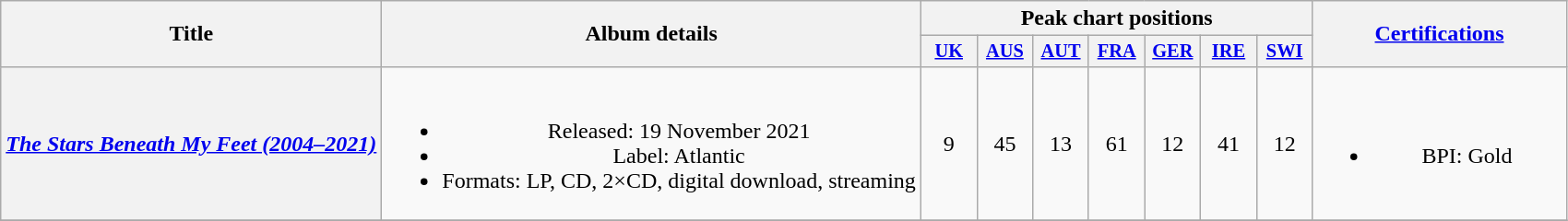<table class="wikitable plainrowheaders" style="text-align:center;" border="1">
<tr>
<th scope="col" rowspan="2">Title</th>
<th scope="col" rowspan="2">Album details</th>
<th scope="col" colspan="7">Peak chart positions</th>
<th scope="col" rowspan="2" style="width:11em;"><a href='#'>Certifications</a></th>
</tr>
<tr>
<th scope="col" style="width:2.5em;font-size:85%;"><a href='#'>UK</a><br></th>
<th scope="col" style="width:2.5em;font-size:85%;"><a href='#'>AUS</a><br></th>
<th scope="col" style="width:2.5em;font-size:85%;"><a href='#'>AUT</a><br></th>
<th scope="col" style="width:2.5em;font-size:85%;"><a href='#'>FRA</a><br></th>
<th scope="col" style="width:2.5em;font-size:85%;"><a href='#'>GER</a><br></th>
<th scope="col" style="width:2.5em;font-size:85%;"><a href='#'>IRE</a><br></th>
<th scope="col" style="width:2.5em;font-size:85%;"><a href='#'>SWI</a><br></th>
</tr>
<tr>
<th scope="row"><em><a href='#'>The Stars Beneath My Feet (2004–2021)</a></em></th>
<td><br><ul><li>Released: 19 November 2021</li><li>Label: Atlantic</li><li>Formats: LP, CD, 2×CD, digital download, streaming</li></ul></td>
<td>9</td>
<td>45</td>
<td>13</td>
<td>61</td>
<td>12</td>
<td>41</td>
<td>12</td>
<td><br><ul><li>BPI: Gold</li></ul></td>
</tr>
<tr>
</tr>
</table>
